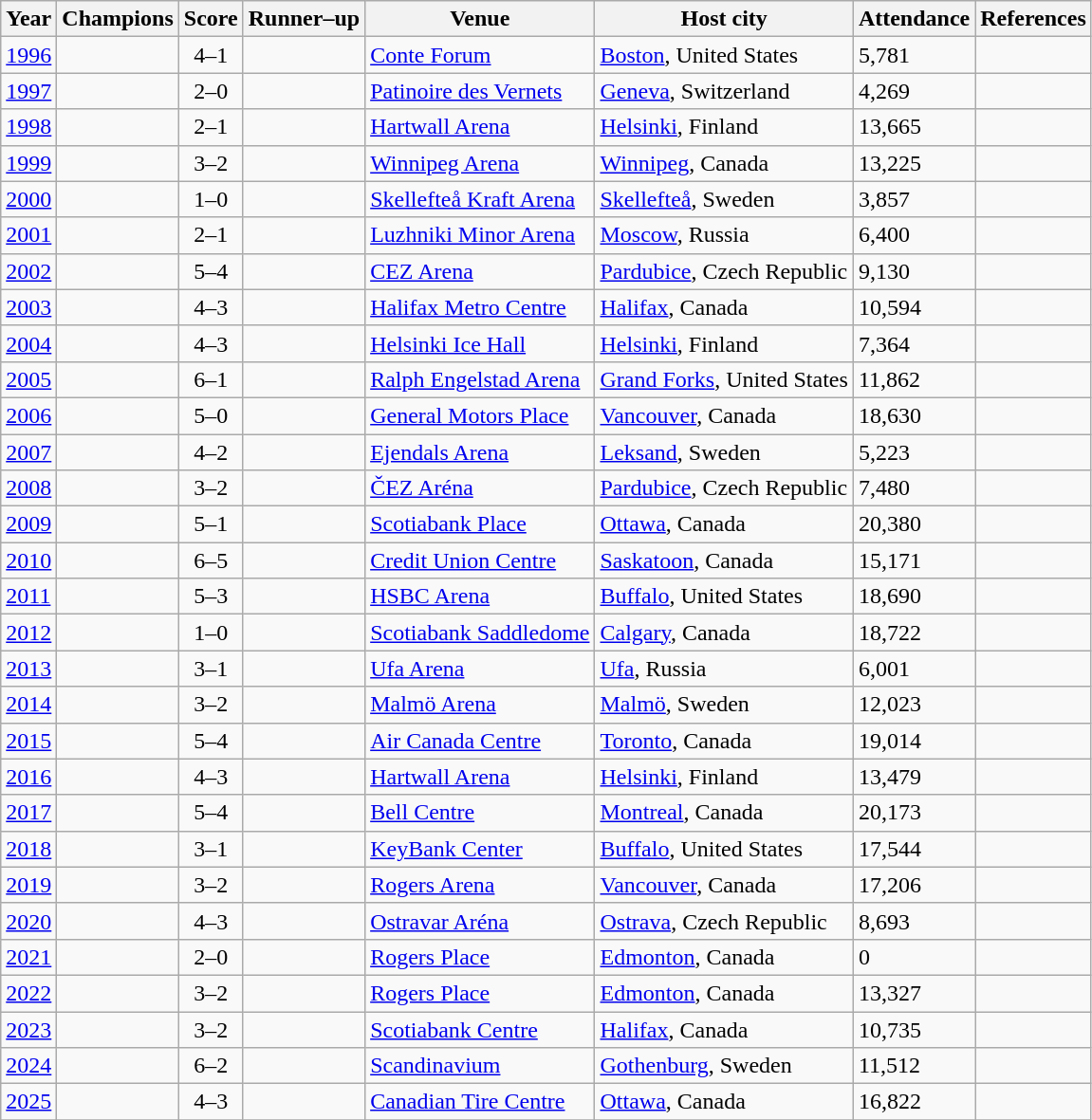<table class="wikitable">
<tr>
<th>Year</th>
<th>Champions</th>
<th>Score</th>
<th>Runner–up</th>
<th>Venue</th>
<th>Host city</th>
<th>Attendance</th>
<th>References</th>
</tr>
<tr>
<td><a href='#'>1996</a></td>
<td></td>
<td align=center>4–1</td>
<td></td>
<td><a href='#'>Conte Forum</a></td>
<td> <a href='#'>Boston</a>, United States</td>
<td>5,781</td>
<td></td>
</tr>
<tr>
<td><a href='#'>1997</a></td>
<td></td>
<td align=center>2–0</td>
<td></td>
<td><a href='#'>Patinoire des Vernets</a></td>
<td> <a href='#'>Geneva</a>, Switzerland</td>
<td>4,269</td>
<td></td>
</tr>
<tr>
<td><a href='#'>1998</a></td>
<td></td>
<td align=center>2–1<br></td>
<td></td>
<td><a href='#'>Hartwall Arena</a></td>
<td> <a href='#'>Helsinki</a>, Finland</td>
<td>13,665</td>
<td></td>
</tr>
<tr>
<td><a href='#'>1999</a></td>
<td></td>
<td align=center>3–2<br></td>
<td></td>
<td><a href='#'>Winnipeg Arena</a></td>
<td> <a href='#'>Winnipeg</a>, Canada</td>
<td>13,225</td>
<td></td>
</tr>
<tr>
<td><a href='#'>2000</a></td>
<td></td>
<td align=center>1–0<br></td>
<td></td>
<td><a href='#'>Skellefteå Kraft Arena</a></td>
<td> <a href='#'>Skellefteå</a>, Sweden</td>
<td>3,857</td>
<td></td>
</tr>
<tr>
<td><a href='#'>2001</a></td>
<td></td>
<td align=center>2–1</td>
<td></td>
<td><a href='#'>Luzhniki Minor Arena</a></td>
<td> <a href='#'>Moscow</a>, Russia</td>
<td>6,400</td>
<td></td>
</tr>
<tr>
<td><a href='#'>2002</a></td>
<td></td>
<td align=center>5–4</td>
<td></td>
<td><a href='#'>CEZ Arena</a></td>
<td> <a href='#'>Pardubice</a>, Czech Republic</td>
<td>9,130</td>
<td></td>
</tr>
<tr>
<td><a href='#'>2003</a></td>
<td></td>
<td align=center>4–3</td>
<td></td>
<td><a href='#'>Halifax Metro Centre</a></td>
<td> <a href='#'>Halifax</a>, Canada</td>
<td>10,594</td>
<td></td>
</tr>
<tr>
<td><a href='#'>2004</a></td>
<td></td>
<td align=center>4–3</td>
<td></td>
<td><a href='#'>Helsinki Ice Hall</a></td>
<td> <a href='#'>Helsinki</a>, Finland</td>
<td>7,364</td>
<td></td>
</tr>
<tr>
<td><a href='#'>2005</a></td>
<td></td>
<td align=center>6–1</td>
<td></td>
<td><a href='#'>Ralph Engelstad Arena</a></td>
<td> <a href='#'>Grand Forks</a>, United States</td>
<td>11,862</td>
<td></td>
</tr>
<tr>
<td><a href='#'>2006</a></td>
<td></td>
<td align=center>5–0</td>
<td></td>
<td><a href='#'>General Motors Place</a></td>
<td> <a href='#'>Vancouver</a>, Canada</td>
<td>18,630</td>
<td></td>
</tr>
<tr>
<td><a href='#'>2007</a></td>
<td></td>
<td align=center>4–2</td>
<td></td>
<td><a href='#'>Ejendals Arena</a></td>
<td> <a href='#'>Leksand</a>, Sweden</td>
<td>5,223</td>
<td></td>
</tr>
<tr>
<td><a href='#'>2008</a></td>
<td></td>
<td align=center>3–2<br></td>
<td></td>
<td><a href='#'>ČEZ Aréna</a></td>
<td> <a href='#'>Pardubice</a>, Czech Republic</td>
<td>7,480</td>
<td></td>
</tr>
<tr>
<td><a href='#'>2009</a></td>
<td></td>
<td align=center>5–1</td>
<td></td>
<td><a href='#'>Scotiabank Place</a></td>
<td> <a href='#'>Ottawa</a>, Canada</td>
<td>20,380</td>
<td></td>
</tr>
<tr>
<td><a href='#'>2010</a></td>
<td></td>
<td align=center>6–5<br></td>
<td></td>
<td><a href='#'>Credit Union Centre</a></td>
<td> <a href='#'>Saskatoon</a>, Canada</td>
<td>15,171</td>
<td></td>
</tr>
<tr>
<td><a href='#'>2011</a></td>
<td></td>
<td align=center>5–3</td>
<td></td>
<td><a href='#'>HSBC Arena</a></td>
<td> <a href='#'>Buffalo</a>, United States</td>
<td>18,690</td>
<td></td>
</tr>
<tr>
<td><a href='#'>2012</a></td>
<td></td>
<td align=center>1–0<br></td>
<td></td>
<td><a href='#'>Scotiabank Saddledome</a></td>
<td> <a href='#'>Calgary</a>, Canada</td>
<td>18,722</td>
<td></td>
</tr>
<tr>
<td><a href='#'>2013</a></td>
<td></td>
<td align=center>3–1</td>
<td></td>
<td><a href='#'>Ufa Arena</a></td>
<td> <a href='#'>Ufa</a>, Russia</td>
<td>6,001</td>
<td></td>
</tr>
<tr>
<td><a href='#'>2014</a></td>
<td></td>
<td align=center>3–2<br></td>
<td></td>
<td><a href='#'>Malmö Arena</a></td>
<td> <a href='#'>Malmö</a>, Sweden</td>
<td>12,023</td>
<td></td>
</tr>
<tr>
<td><a href='#'>2015</a></td>
<td></td>
<td align=center>5–4</td>
<td></td>
<td><a href='#'>Air Canada Centre</a></td>
<td> <a href='#'>Toronto</a>, Canada</td>
<td>19,014</td>
<td></td>
</tr>
<tr>
<td><a href='#'>2016</a></td>
<td></td>
<td align=center>4–3<br></td>
<td></td>
<td><a href='#'>Hartwall Arena</a></td>
<td> <a href='#'>Helsinki</a>, Finland</td>
<td>13,479</td>
<td></td>
</tr>
<tr>
<td><a href='#'>2017</a></td>
<td></td>
<td align=center>5–4<br></td>
<td></td>
<td><a href='#'>Bell Centre</a></td>
<td> <a href='#'>Montreal</a>, Canada</td>
<td>20,173</td>
<td></td>
</tr>
<tr>
<td><a href='#'>2018</a></td>
<td></td>
<td align=center>3–1</td>
<td></td>
<td><a href='#'>KeyBank Center</a></td>
<td> <a href='#'>Buffalo</a>, United States</td>
<td>17,544</td>
<td></td>
</tr>
<tr>
<td><a href='#'>2019</a></td>
<td></td>
<td align=center>3–2</td>
<td></td>
<td><a href='#'>Rogers Arena</a></td>
<td> <a href='#'>Vancouver</a>, Canada</td>
<td>17,206</td>
<td></td>
</tr>
<tr>
<td><a href='#'>2020</a></td>
<td></td>
<td align=center>4–3</td>
<td></td>
<td><a href='#'>Ostravar Aréna</a></td>
<td> <a href='#'>Ostrava</a>, Czech Republic</td>
<td>8,693</td>
<td></td>
</tr>
<tr>
<td><a href='#'>2021</a></td>
<td></td>
<td align=center>2–0</td>
<td></td>
<td><a href='#'>Rogers Place</a></td>
<td> <a href='#'>Edmonton</a>, Canada</td>
<td>0</td>
<td></td>
</tr>
<tr>
<td><a href='#'>2022</a></td>
<td></td>
<td align=center>3–2<br></td>
<td></td>
<td><a href='#'>Rogers Place</a></td>
<td> <a href='#'>Edmonton</a>, Canada</td>
<td>13,327</td>
<td></td>
</tr>
<tr>
<td><a href='#'>2023</a></td>
<td></td>
<td align=center>3–2<br></td>
<td></td>
<td><a href='#'>Scotiabank Centre</a></td>
<td> <a href='#'>Halifax</a>, Canada</td>
<td>10,735</td>
<td></td>
</tr>
<tr>
<td><a href='#'>2024</a></td>
<td></td>
<td align=center>6–2</td>
<td></td>
<td><a href='#'>Scandinavium</a></td>
<td> <a href='#'>Gothenburg</a>, Sweden</td>
<td>11,512</td>
<td></td>
</tr>
<tr>
<td><a href='#'>2025</a></td>
<td></td>
<td align=center>4–3<br></td>
<td></td>
<td><a href='#'>Canadian Tire Centre</a></td>
<td> <a href='#'>Ottawa</a>, Canada</td>
<td>16,822</td>
<td></td>
</tr>
<tr>
</tr>
</table>
